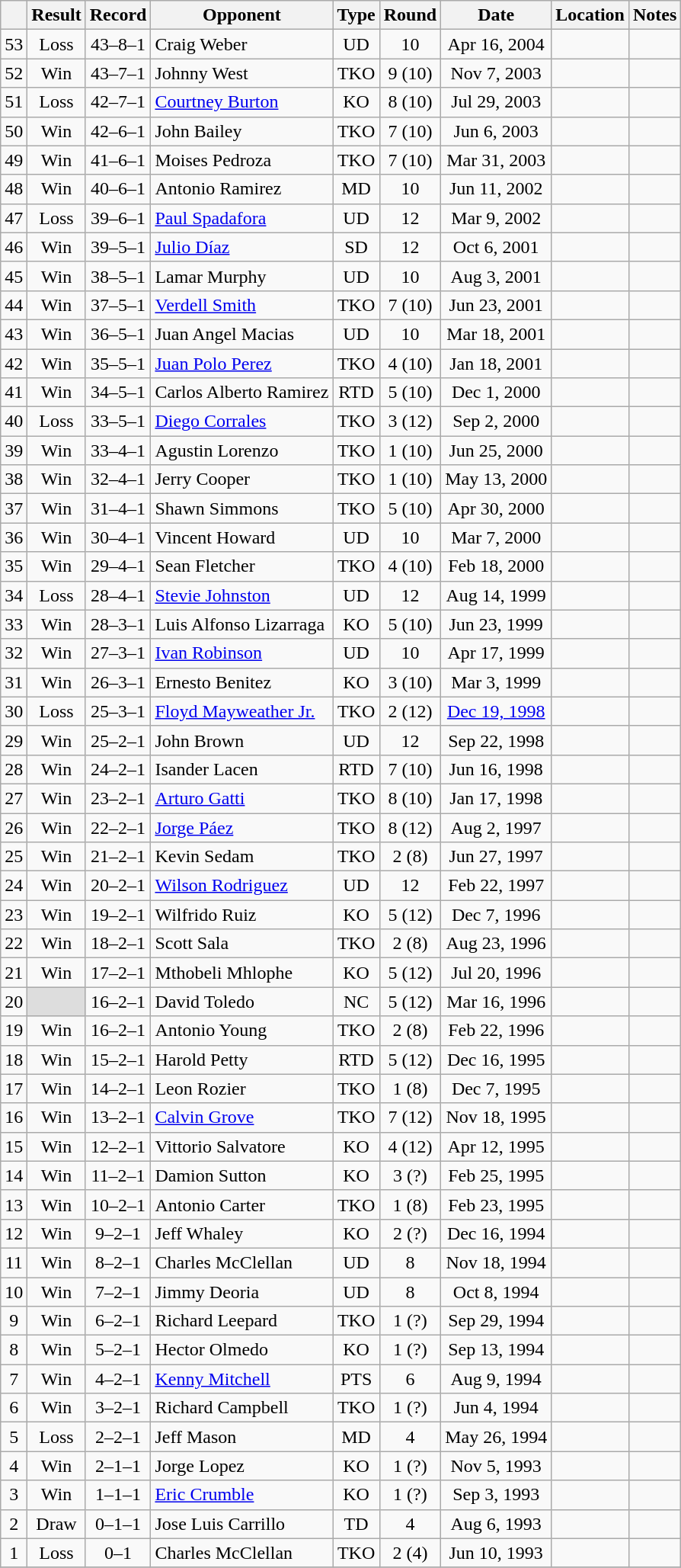<table class="wikitable" style="text-align:center">
<tr>
<th></th>
<th>Result</th>
<th>Record</th>
<th>Opponent</th>
<th>Type</th>
<th>Round</th>
<th>Date</th>
<th>Location</th>
<th>Notes</th>
</tr>
<tr>
<td>53</td>
<td>Loss</td>
<td>43–8–1 </td>
<td style="text-align:left;">Craig Weber</td>
<td>UD</td>
<td>10</td>
<td>Apr 16, 2004</td>
<td style="text-align:left;"></td>
<td></td>
</tr>
<tr>
<td>52</td>
<td>Win</td>
<td>43–7–1 </td>
<td style="text-align:left;">Johnny West</td>
<td>TKO</td>
<td>9 (10)</td>
<td>Nov 7, 2003</td>
<td style="text-align:left;"></td>
<td></td>
</tr>
<tr>
<td>51</td>
<td>Loss</td>
<td>42–7–1 </td>
<td style="text-align:left;"><a href='#'>Courtney Burton</a></td>
<td>KO</td>
<td>8 (10)</td>
<td>Jul 29, 2003</td>
<td style="text-align:left;"></td>
<td></td>
</tr>
<tr>
<td>50</td>
<td>Win</td>
<td>42–6–1 </td>
<td style="text-align:left;">John Bailey</td>
<td>TKO</td>
<td>7 (10)</td>
<td>Jun 6, 2003</td>
<td style="text-align:left;"></td>
<td></td>
</tr>
<tr>
<td>49</td>
<td>Win</td>
<td>41–6–1 </td>
<td style="text-align:left;">Moises Pedroza</td>
<td>TKO</td>
<td>7 (10)</td>
<td>Mar 31, 2003</td>
<td style="text-align:left;"></td>
<td></td>
</tr>
<tr>
<td>48</td>
<td>Win</td>
<td>40–6–1 </td>
<td style="text-align:left;">Antonio Ramirez</td>
<td>MD</td>
<td>10</td>
<td>Jun 11, 2002</td>
<td style="text-align:left;"></td>
<td></td>
</tr>
<tr>
<td>47</td>
<td>Loss</td>
<td>39–6–1 </td>
<td style="text-align:left;"><a href='#'>Paul Spadafora</a></td>
<td>UD</td>
<td>12</td>
<td>Mar 9, 2002</td>
<td style="text-align:left;"></td>
<td style="text-align:left;"></td>
</tr>
<tr>
<td>46</td>
<td>Win</td>
<td>39–5–1 </td>
<td style="text-align:left;"><a href='#'>Julio Díaz</a></td>
<td>SD</td>
<td>12</td>
<td>Oct 6, 2001</td>
<td style="text-align:left;"></td>
<td></td>
</tr>
<tr>
<td>45</td>
<td>Win</td>
<td>38–5–1 </td>
<td style="text-align:left;">Lamar Murphy</td>
<td>UD</td>
<td>10</td>
<td>Aug 3, 2001</td>
<td style="text-align:left;"></td>
<td></td>
</tr>
<tr>
<td>44</td>
<td>Win</td>
<td>37–5–1 </td>
<td style="text-align:left;"><a href='#'>Verdell Smith</a></td>
<td>TKO</td>
<td>7 (10)</td>
<td>Jun 23, 2001</td>
<td style="text-align:left;"></td>
<td></td>
</tr>
<tr>
<td>43</td>
<td>Win</td>
<td>36–5–1 </td>
<td style="text-align:left;">Juan Angel Macias</td>
<td>UD</td>
<td>10</td>
<td>Mar 18, 2001</td>
<td style="text-align:left;"></td>
<td></td>
</tr>
<tr>
<td>42</td>
<td>Win</td>
<td>35–5–1 </td>
<td style="text-align:left;"><a href='#'>Juan Polo Perez</a></td>
<td>TKO</td>
<td>4 (10)</td>
<td>Jan 18, 2001</td>
<td style="text-align:left;"></td>
<td></td>
</tr>
<tr>
<td>41</td>
<td>Win</td>
<td>34–5–1 </td>
<td style="text-align:left;">Carlos Alberto Ramirez</td>
<td>RTD</td>
<td>5 (10)</td>
<td>Dec 1, 2000</td>
<td style="text-align:left;"></td>
<td></td>
</tr>
<tr>
<td>40</td>
<td>Loss</td>
<td>33–5–1 </td>
<td style="text-align:left;"><a href='#'>Diego Corrales</a></td>
<td>TKO</td>
<td>3 (12)</td>
<td>Sep 2, 2000</td>
<td style="text-align:left;"></td>
<td style="text-align:left;"></td>
</tr>
<tr>
<td>39</td>
<td>Win</td>
<td>33–4–1 </td>
<td style="text-align:left;">Agustin Lorenzo</td>
<td>TKO</td>
<td>1 (10)</td>
<td>Jun 25, 2000</td>
<td style="text-align:left;"></td>
<td></td>
</tr>
<tr>
<td>38</td>
<td>Win</td>
<td>32–4–1 </td>
<td style="text-align:left;">Jerry Cooper</td>
<td>TKO</td>
<td>1 (10)</td>
<td>May 13, 2000</td>
<td style="text-align:left;"></td>
<td></td>
</tr>
<tr>
<td>37</td>
<td>Win</td>
<td>31–4–1 </td>
<td style="text-align:left;">Shawn Simmons</td>
<td>TKO</td>
<td>5 (10)</td>
<td>Apr 30, 2000</td>
<td style="text-align:left;"></td>
<td></td>
</tr>
<tr>
<td>36</td>
<td>Win</td>
<td>30–4–1 </td>
<td style="text-align:left;">Vincent Howard</td>
<td>UD</td>
<td>10</td>
<td>Mar 7, 2000</td>
<td style="text-align:left;"></td>
<td></td>
</tr>
<tr>
<td>35</td>
<td>Win</td>
<td>29–4–1 </td>
<td style="text-align:left;">Sean Fletcher</td>
<td>TKO</td>
<td>4 (10)</td>
<td>Feb 18, 2000</td>
<td style="text-align:left;"></td>
<td></td>
</tr>
<tr>
<td>34</td>
<td>Loss</td>
<td>28–4–1 </td>
<td style="text-align:left;"><a href='#'>Stevie Johnston</a></td>
<td>UD</td>
<td>12</td>
<td>Aug 14, 1999</td>
<td style="text-align:left;"></td>
<td style="text-align:left;"></td>
</tr>
<tr>
<td>33</td>
<td>Win</td>
<td>28–3–1 </td>
<td style="text-align:left;">Luis Alfonso Lizarraga</td>
<td>KO</td>
<td>5 (10)</td>
<td>Jun 23, 1999</td>
<td style="text-align:left;"></td>
<td></td>
</tr>
<tr>
<td>32</td>
<td>Win</td>
<td>27–3–1 </td>
<td style="text-align:left;"><a href='#'>Ivan Robinson</a></td>
<td>UD</td>
<td>10</td>
<td>Apr 17, 1999</td>
<td style="text-align:left;"></td>
<td></td>
</tr>
<tr>
<td>31</td>
<td>Win</td>
<td>26–3–1 </td>
<td style="text-align:left;">Ernesto Benitez</td>
<td>KO</td>
<td>3 (10)</td>
<td>Mar 3, 1999</td>
<td style="text-align:left;"></td>
<td></td>
</tr>
<tr>
<td>30</td>
<td>Loss</td>
<td>25–3–1 </td>
<td style="text-align:left;"><a href='#'>Floyd Mayweather Jr.</a></td>
<td>TKO</td>
<td>2 (12)</td>
<td><a href='#'>Dec 19, 1998</a></td>
<td style="text-align:left;"></td>
<td style="text-align:left;"></td>
</tr>
<tr>
<td>29</td>
<td>Win</td>
<td>25–2–1 </td>
<td style="text-align:left;">John Brown</td>
<td>UD</td>
<td>12</td>
<td>Sep 22, 1998</td>
<td style="text-align:left;"></td>
<td style="text-align:left;"></td>
</tr>
<tr>
<td>28</td>
<td>Win</td>
<td>24–2–1 </td>
<td style="text-align:left;">Isander Lacen</td>
<td>RTD</td>
<td>7 (10)</td>
<td>Jun 16, 1998</td>
<td style="text-align:left;"></td>
<td></td>
</tr>
<tr>
<td>27</td>
<td>Win</td>
<td>23–2–1 </td>
<td style="text-align:left;"><a href='#'>Arturo Gatti</a></td>
<td>TKO</td>
<td>8 (10)</td>
<td>Jan 17, 1998</td>
<td style="text-align:left;"></td>
<td></td>
</tr>
<tr>
<td>26</td>
<td>Win</td>
<td>22–2–1 </td>
<td style="text-align:left;"><a href='#'>Jorge Páez</a></td>
<td>TKO</td>
<td>8 (12)</td>
<td>Aug 2, 1997</td>
<td style="text-align:left;"></td>
<td style="text-align:left;"></td>
</tr>
<tr>
<td>25</td>
<td>Win</td>
<td>21–2–1 </td>
<td style="text-align:left;">Kevin Sedam</td>
<td>TKO</td>
<td>2 (8)</td>
<td>Jun 27, 1997</td>
<td style="text-align:left;"></td>
<td></td>
</tr>
<tr>
<td>24</td>
<td>Win</td>
<td>20–2–1 </td>
<td style="text-align:left;"><a href='#'>Wilson Rodriguez</a></td>
<td>UD</td>
<td>12</td>
<td>Feb 22, 1997</td>
<td style="text-align:left;"></td>
<td style="text-align:left;"></td>
</tr>
<tr>
<td>23</td>
<td>Win</td>
<td>19–2–1 </td>
<td style="text-align:left;">Wilfrido Ruiz</td>
<td>KO</td>
<td>5 (12)</td>
<td>Dec 7, 1996</td>
<td style="text-align:left;"></td>
<td style="text-align:left;"></td>
</tr>
<tr>
<td>22</td>
<td>Win</td>
<td>18–2–1 </td>
<td style="text-align:left;">Scott Sala</td>
<td>TKO</td>
<td>2 (8)</td>
<td>Aug 23, 1996</td>
<td style="text-align:left;"></td>
<td></td>
</tr>
<tr>
<td>21</td>
<td>Win</td>
<td>17–2–1 </td>
<td style="text-align:left;">Mthobeli Mhlophe</td>
<td>KO</td>
<td>5 (12)</td>
<td>Jul 20, 1996</td>
<td style="text-align:left;"></td>
<td style="text-align:left;"></td>
</tr>
<tr>
<td>20</td>
<td style="background:#DDD"></td>
<td>16–2–1 </td>
<td style="text-align:left;">David Toledo</td>
<td>NC</td>
<td>5 (12)</td>
<td>Mar 16, 1996</td>
<td style="text-align:left;"></td>
<td style="text-align:left;"></td>
</tr>
<tr>
<td>19</td>
<td>Win</td>
<td>16–2–1</td>
<td style="text-align:left;">Antonio Young</td>
<td>TKO</td>
<td>2 (8)</td>
<td>Feb 22, 1996</td>
<td style="text-align:left;"></td>
<td></td>
</tr>
<tr>
<td>18</td>
<td>Win</td>
<td>15–2–1</td>
<td style="text-align:left;">Harold Petty</td>
<td>RTD</td>
<td>5 (12)</td>
<td>Dec 16, 1995</td>
<td style="text-align:left;"></td>
<td style="text-align:left;"></td>
</tr>
<tr>
<td>17</td>
<td>Win</td>
<td>14–2–1</td>
<td style="text-align:left;">Leon Rozier</td>
<td>TKO</td>
<td>1 (8)</td>
<td>Dec 7, 1995</td>
<td style="text-align:left;"></td>
<td></td>
</tr>
<tr>
<td>16</td>
<td>Win</td>
<td>13–2–1</td>
<td style="text-align:left;"><a href='#'>Calvin Grove</a></td>
<td>TKO</td>
<td>7 (12)</td>
<td>Nov 18, 1995</td>
<td style="text-align:left;"></td>
<td style="text-align:left;"></td>
</tr>
<tr>
<td>15</td>
<td>Win</td>
<td>12–2–1</td>
<td style="text-align:left;">Vittorio Salvatore</td>
<td>KO</td>
<td>4 (12)</td>
<td>Apr 12, 1995</td>
<td style="text-align:left;"></td>
<td style="text-align:left;"></td>
</tr>
<tr>
<td>14</td>
<td>Win</td>
<td>11–2–1</td>
<td style="text-align:left;">Damion Sutton</td>
<td>KO</td>
<td>3 (?)</td>
<td>Feb 25, 1995</td>
<td style="text-align:left;"></td>
<td style="text-align:left;"></td>
</tr>
<tr>
<td>13</td>
<td>Win</td>
<td>10–2–1</td>
<td style="text-align:left;">Antonio Carter</td>
<td>TKO</td>
<td>1 (8)</td>
<td>Feb 23, 1995</td>
<td style="text-align:left;"></td>
<td style="text-align:left;"></td>
</tr>
<tr>
<td>12</td>
<td>Win</td>
<td>9–2–1</td>
<td style="text-align:left;">Jeff Whaley</td>
<td>KO</td>
<td>2 (?)</td>
<td>Dec 16, 1994</td>
<td style="text-align:left;"></td>
<td style="text-align:left;"></td>
</tr>
<tr>
<td>11</td>
<td>Win</td>
<td>8–2–1</td>
<td style="text-align:left;">Charles McClellan</td>
<td>UD</td>
<td>8</td>
<td>Nov 18, 1994</td>
<td style="text-align:left;"></td>
<td style="text-align:left;"></td>
</tr>
<tr>
<td>10</td>
<td>Win</td>
<td>7–2–1</td>
<td style="text-align:left;">Jimmy Deoria</td>
<td>UD</td>
<td>8</td>
<td>Oct 8, 1994</td>
<td style="text-align:left;"></td>
<td style="text-align:left;"></td>
</tr>
<tr>
<td>9</td>
<td>Win</td>
<td>6–2–1</td>
<td style="text-align:left;">Richard Leepard</td>
<td>TKO</td>
<td>1 (?)</td>
<td>Sep 29, 1994</td>
<td style="text-align:left;"></td>
<td style="text-align:left;"></td>
</tr>
<tr>
<td>8</td>
<td>Win</td>
<td>5–2–1</td>
<td style="text-align:left;">Hector Olmedo</td>
<td>KO</td>
<td>1 (?)</td>
<td>Sep 13, 1994</td>
<td style="text-align:left;"></td>
<td style="text-align:left;"></td>
</tr>
<tr>
<td>7</td>
<td>Win</td>
<td>4–2–1</td>
<td style="text-align:left;"><a href='#'>Kenny Mitchell</a></td>
<td>PTS</td>
<td>6</td>
<td>Aug 9, 1994</td>
<td style="text-align:left;"></td>
<td style="text-align:left;"></td>
</tr>
<tr>
<td>6</td>
<td>Win</td>
<td>3–2–1</td>
<td style="text-align:left;">Richard Campbell</td>
<td>TKO</td>
<td>1 (?)</td>
<td>Jun 4, 1994</td>
<td style="text-align:left;"></td>
<td style="text-align:left;"></td>
</tr>
<tr>
<td>5</td>
<td>Loss</td>
<td>2–2–1</td>
<td style="text-align:left;">Jeff Mason</td>
<td>MD</td>
<td>4</td>
<td>May 26, 1994</td>
<td style="text-align:left;"></td>
<td style="text-align:left;"></td>
</tr>
<tr>
<td>4</td>
<td>Win</td>
<td>2–1–1</td>
<td style="text-align:left;">Jorge Lopez</td>
<td>KO</td>
<td>1 (?)</td>
<td>Nov 5, 1993</td>
<td style="text-align:left;"></td>
<td style="text-align:left;"></td>
</tr>
<tr>
<td>3</td>
<td>Win</td>
<td>1–1–1</td>
<td style="text-align:left;"><a href='#'>Eric Crumble</a></td>
<td>KO</td>
<td>1 (?)</td>
<td>Sep 3, 1993</td>
<td style="text-align:left;"></td>
<td style="text-align:left;"></td>
</tr>
<tr>
<td>2</td>
<td>Draw</td>
<td>0–1–1</td>
<td style="text-align:left;">Jose Luis Carrillo</td>
<td>TD</td>
<td>4</td>
<td>Aug 6, 1993</td>
<td style="text-align:left;"></td>
<td style="text-align:left;"></td>
</tr>
<tr>
<td>1</td>
<td>Loss</td>
<td>0–1</td>
<td style="text-align:left;">Charles McClellan</td>
<td>TKO</td>
<td>2 (4)</td>
<td>Jun 10, 1993</td>
<td style="text-align:left;"></td>
<td style="text-align:left;"></td>
</tr>
<tr>
</tr>
</table>
